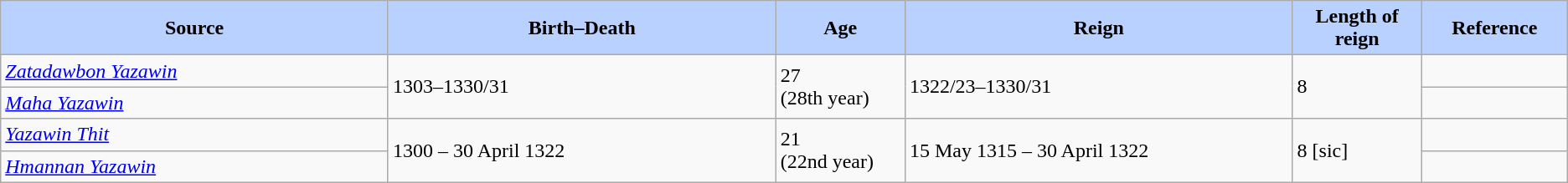<table class="wikitable">
<tr>
<th style="background-color:#B9D1FF" width=15%>Source</th>
<th style="background-color:#B9D1FF" width=15%>Birth–Death</th>
<th style="background-color:#B9D1FF" width=5%>Age</th>
<th style="background-color:#B9D1FF" width=15%>Reign</th>
<th style="background-color:#B9D1FF" width=5%>Length of reign</th>
<th style="background-color:#B9D1FF" width=5%>Reference</th>
</tr>
<tr>
<td><em><a href='#'>Zatadawbon Yazawin</a></em></td>
<td rowspan="2"> 1303–1330/31</td>
<td rowspan="2">27 <br> (28th year)</td>
<td rowspan="2">1322/23–1330/31</td>
<td rowspan="2">8</td>
<td></td>
</tr>
<tr>
<td><em><a href='#'>Maha Yazawin</a></em></td>
<td></td>
</tr>
<tr>
<td><em><a href='#'>Yazawin Thit</a></em></td>
<td rowspan="2"> 1300 – 30 April 1322</td>
<td rowspan="2">21 <br> (22nd year)</td>
<td rowspan="2">15 May 1315 – 30 April 1322</td>
<td rowspan="2">8 [sic]</td>
<td></td>
</tr>
<tr>
<td><em><a href='#'>Hmannan Yazawin</a></em></td>
<td></td>
</tr>
</table>
